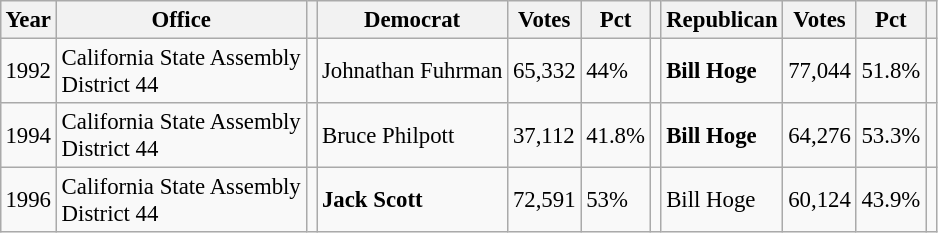<table class="wikitable" style="margin:0.5em ; font-size:95%">
<tr>
<th>Year</th>
<th>Office</th>
<th></th>
<th>Democrat</th>
<th>Votes</th>
<th>Pct</th>
<th></th>
<th>Republican</th>
<th>Votes</th>
<th>Pct</th>
<th></th>
</tr>
<tr>
<td>1992</td>
<td>California State Assembly<br> District 44</td>
<td></td>
<td>Johnathan Fuhrman</td>
<td>65,332</td>
<td>44%</td>
<td></td>
<td><strong>Bill Hoge</strong></td>
<td>77,044</td>
<td>51.8%</td>
<td></td>
</tr>
<tr>
<td>1994</td>
<td>California State Assembly<br> District 44</td>
<td></td>
<td>Bruce Philpott</td>
<td>37,112</td>
<td>41.8%</td>
<td></td>
<td><strong>Bill Hoge</strong></td>
<td>64,276</td>
<td>53.3%</td>
<td></td>
</tr>
<tr>
<td>1996</td>
<td>California State Assembly<br> District 44</td>
<td></td>
<td><strong>Jack Scott</strong></td>
<td>72,591</td>
<td>53%</td>
<td></td>
<td>Bill Hoge</td>
<td>60,124</td>
<td>43.9%</td>
<td></td>
</tr>
</table>
